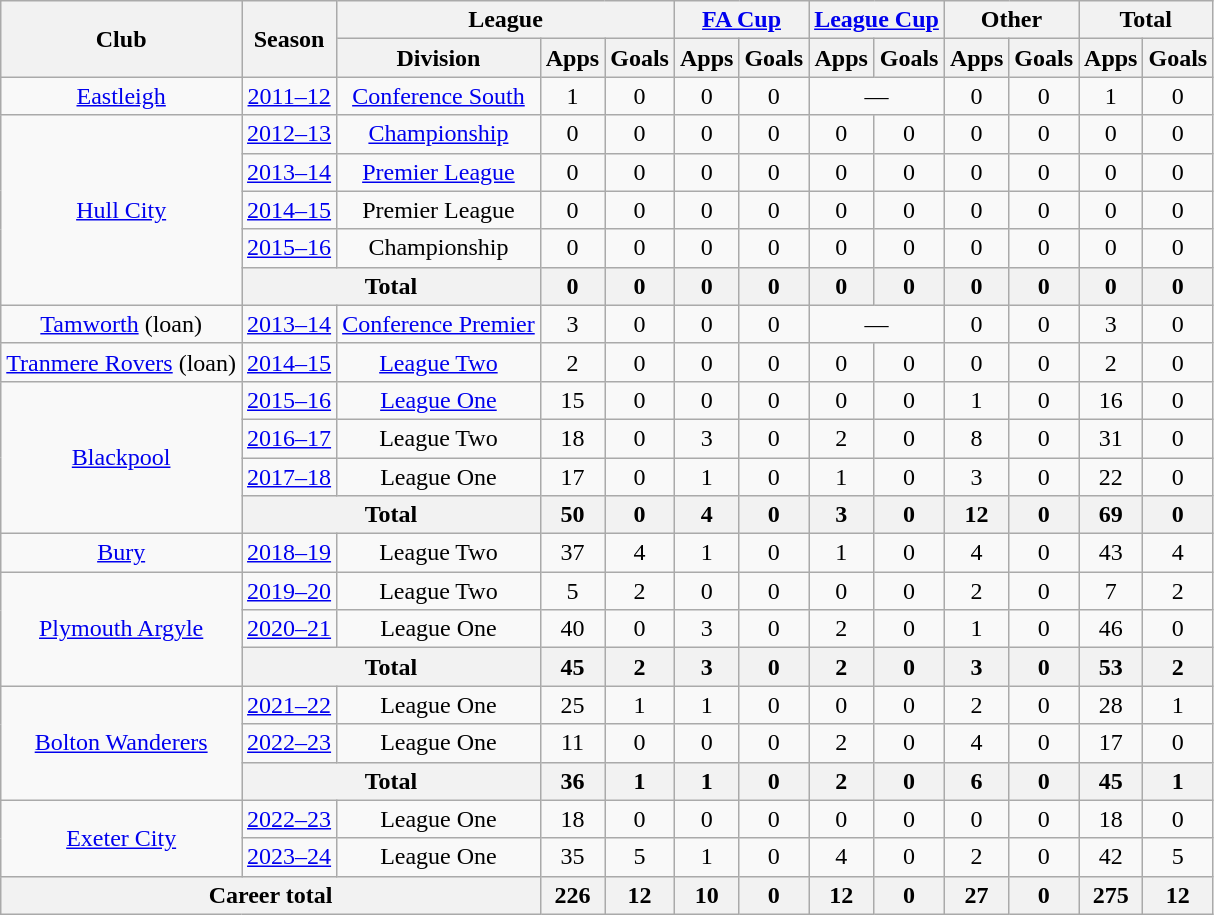<table class="wikitable" style="text-align:center">
<tr>
<th rowspan="2">Club</th>
<th rowspan="2">Season</th>
<th colspan="3">League</th>
<th colspan="2"><a href='#'>FA Cup</a></th>
<th colspan="2"><a href='#'>League Cup</a></th>
<th colspan="2">Other</th>
<th colspan="2">Total</th>
</tr>
<tr>
<th>Division</th>
<th>Apps</th>
<th>Goals</th>
<th>Apps</th>
<th>Goals</th>
<th>Apps</th>
<th>Goals</th>
<th>Apps</th>
<th>Goals</th>
<th>Apps</th>
<th>Goals</th>
</tr>
<tr>
<td><a href='#'>Eastleigh</a></td>
<td><a href='#'>2011–12</a></td>
<td><a href='#'>Conference South</a></td>
<td>1</td>
<td>0</td>
<td>0</td>
<td>0</td>
<td colspan="2">—</td>
<td>0</td>
<td>0</td>
<td>1</td>
<td>0</td>
</tr>
<tr>
<td rowspan="5"><a href='#'>Hull City</a></td>
<td><a href='#'>2012–13</a></td>
<td><a href='#'>Championship</a></td>
<td>0</td>
<td>0</td>
<td>0</td>
<td>0</td>
<td>0</td>
<td>0</td>
<td>0</td>
<td>0</td>
<td>0</td>
<td>0</td>
</tr>
<tr>
<td><a href='#'>2013–14</a></td>
<td><a href='#'>Premier League</a></td>
<td>0</td>
<td>0</td>
<td>0</td>
<td>0</td>
<td>0</td>
<td>0</td>
<td>0</td>
<td>0</td>
<td>0</td>
<td>0</td>
</tr>
<tr>
<td><a href='#'>2014–15</a></td>
<td>Premier League</td>
<td>0</td>
<td>0</td>
<td>0</td>
<td>0</td>
<td>0</td>
<td>0</td>
<td>0</td>
<td>0</td>
<td>0</td>
<td>0</td>
</tr>
<tr>
<td><a href='#'>2015–16</a></td>
<td>Championship</td>
<td>0</td>
<td>0</td>
<td>0</td>
<td>0</td>
<td>0</td>
<td>0</td>
<td>0</td>
<td>0</td>
<td>0</td>
<td>0</td>
</tr>
<tr>
<th colspan="2">Total</th>
<th>0</th>
<th>0</th>
<th>0</th>
<th>0</th>
<th>0</th>
<th>0</th>
<th>0</th>
<th>0</th>
<th>0</th>
<th>0</th>
</tr>
<tr>
<td><a href='#'>Tamworth</a> (loan)</td>
<td><a href='#'>2013–14</a></td>
<td><a href='#'>Conference Premier</a></td>
<td>3</td>
<td>0</td>
<td>0</td>
<td>0</td>
<td colspan="2">—</td>
<td>0</td>
<td>0</td>
<td>3</td>
<td>0</td>
</tr>
<tr>
<td><a href='#'>Tranmere Rovers</a> (loan)</td>
<td><a href='#'>2014–15</a></td>
<td><a href='#'>League Two</a></td>
<td>2</td>
<td>0</td>
<td>0</td>
<td>0</td>
<td>0</td>
<td>0</td>
<td>0</td>
<td>0</td>
<td>2</td>
<td>0</td>
</tr>
<tr>
<td rowspan="4"><a href='#'>Blackpool</a></td>
<td><a href='#'>2015–16</a></td>
<td><a href='#'>League One</a></td>
<td>15</td>
<td>0</td>
<td>0</td>
<td>0</td>
<td>0</td>
<td>0</td>
<td>1</td>
<td>0</td>
<td>16</td>
<td>0</td>
</tr>
<tr>
<td><a href='#'>2016–17</a></td>
<td>League Two</td>
<td>18</td>
<td>0</td>
<td>3</td>
<td>0</td>
<td>2</td>
<td>0</td>
<td>8</td>
<td>0</td>
<td>31</td>
<td>0</td>
</tr>
<tr>
<td><a href='#'>2017–18</a></td>
<td>League One</td>
<td>17</td>
<td>0</td>
<td>1</td>
<td>0</td>
<td>1</td>
<td>0</td>
<td>3</td>
<td>0</td>
<td>22</td>
<td>0</td>
</tr>
<tr>
<th colspan="2">Total</th>
<th>50</th>
<th>0</th>
<th>4</th>
<th>0</th>
<th>3</th>
<th>0</th>
<th>12</th>
<th>0</th>
<th>69</th>
<th>0</th>
</tr>
<tr>
<td><a href='#'>Bury</a></td>
<td><a href='#'>2018–19</a></td>
<td>League Two</td>
<td>37</td>
<td>4</td>
<td>1</td>
<td>0</td>
<td>1</td>
<td>0</td>
<td>4</td>
<td>0</td>
<td>43</td>
<td>4</td>
</tr>
<tr>
<td rowspan="3"><a href='#'>Plymouth Argyle</a></td>
<td><a href='#'>2019–20</a></td>
<td>League Two</td>
<td>5</td>
<td>2</td>
<td>0</td>
<td>0</td>
<td>0</td>
<td>0</td>
<td>2</td>
<td>0</td>
<td>7</td>
<td>2</td>
</tr>
<tr>
<td><a href='#'>2020–21</a></td>
<td>League One</td>
<td>40</td>
<td>0</td>
<td>3</td>
<td>0</td>
<td>2</td>
<td>0</td>
<td>1</td>
<td>0</td>
<td>46</td>
<td>0</td>
</tr>
<tr>
<th colspan="2">Total</th>
<th>45</th>
<th>2</th>
<th>3</th>
<th>0</th>
<th>2</th>
<th>0</th>
<th>3</th>
<th>0</th>
<th>53</th>
<th>2</th>
</tr>
<tr>
<td rowspan="3"><a href='#'>Bolton Wanderers</a></td>
<td><a href='#'>2021–22</a></td>
<td>League One</td>
<td>25</td>
<td>1</td>
<td>1</td>
<td>0</td>
<td>0</td>
<td>0</td>
<td>2</td>
<td>0</td>
<td>28</td>
<td>1</td>
</tr>
<tr>
<td><a href='#'>2022–23</a></td>
<td>League One</td>
<td>11</td>
<td>0</td>
<td>0</td>
<td>0</td>
<td>2</td>
<td>0</td>
<td>4</td>
<td>0</td>
<td>17</td>
<td>0</td>
</tr>
<tr>
<th colspan="2">Total</th>
<th>36</th>
<th>1</th>
<th>1</th>
<th>0</th>
<th>2</th>
<th>0</th>
<th>6</th>
<th>0</th>
<th>45</th>
<th>1</th>
</tr>
<tr>
<td rowspan="2"><a href='#'>Exeter City</a></td>
<td><a href='#'>2022–23</a></td>
<td>League One</td>
<td>18</td>
<td>0</td>
<td>0</td>
<td>0</td>
<td>0</td>
<td>0</td>
<td>0</td>
<td>0</td>
<td>18</td>
<td>0</td>
</tr>
<tr>
<td><a href='#'>2023–24</a></td>
<td>League One</td>
<td>35</td>
<td>5</td>
<td>1</td>
<td>0</td>
<td>4</td>
<td>0</td>
<td>2</td>
<td>0</td>
<td>42</td>
<td>5</td>
</tr>
<tr>
<th colspan="3">Career total</th>
<th>226</th>
<th>12</th>
<th>10</th>
<th>0</th>
<th>12</th>
<th>0</th>
<th>27</th>
<th>0</th>
<th>275</th>
<th>12</th>
</tr>
</table>
